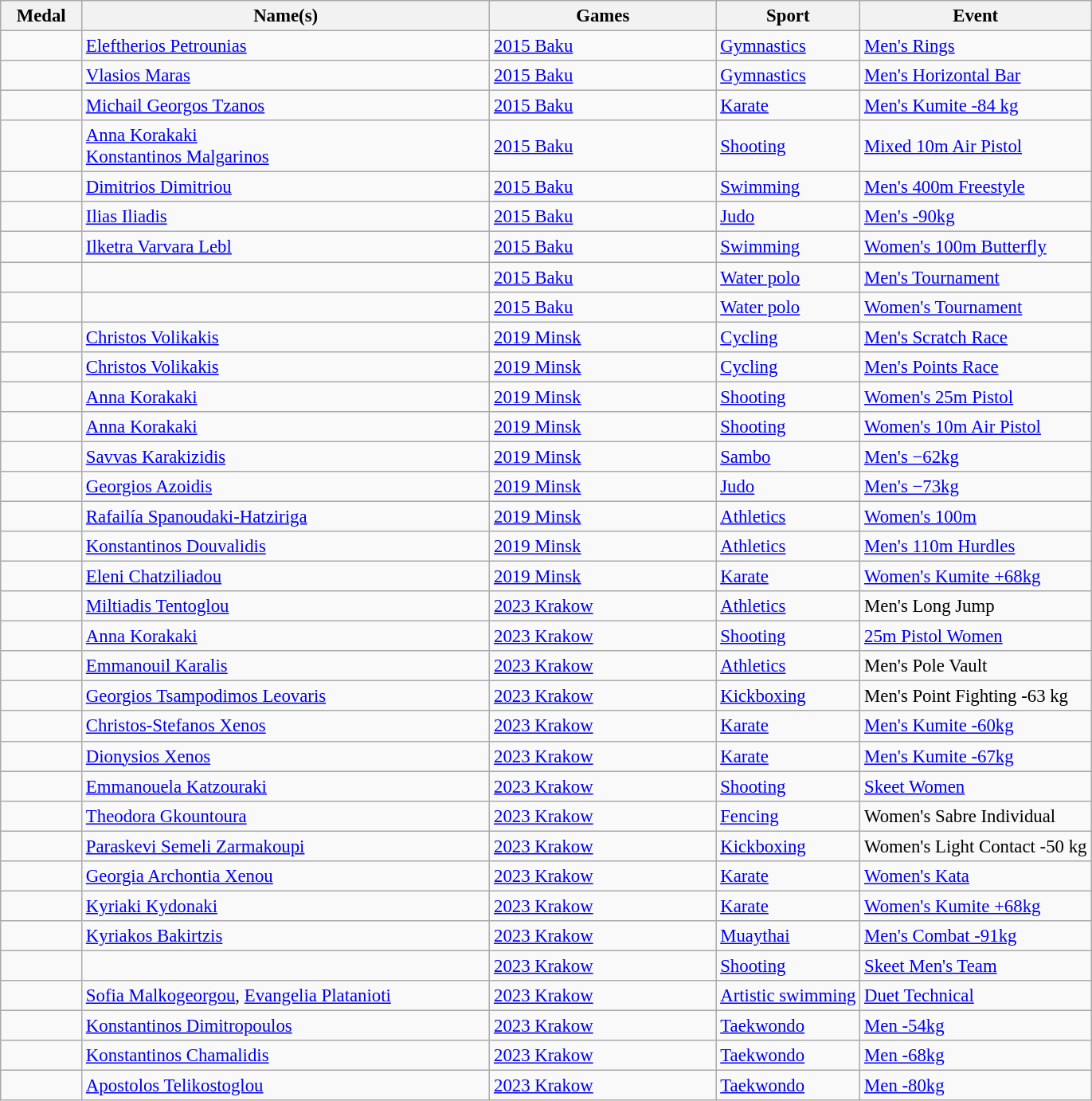<table class="wikitable sortable" style="font-size: 95%;">
<tr>
<th style="width:4em">Medal</th>
<th style="width:22em">Name(s)</th>
<th style="width:12em">Games</th>
<th>Sport</th>
<th>Event</th>
</tr>
<tr>
<td></td>
<td><a href='#'>Eleftherios Petrounias</a></td>
<td> <a href='#'>2015 Baku</a></td>
<td> <a href='#'>Gymnastics</a></td>
<td><a href='#'>Men's Rings</a></td>
</tr>
<tr>
<td></td>
<td><a href='#'>Vlasios Maras</a></td>
<td> <a href='#'>2015 Baku</a></td>
<td> <a href='#'>Gymnastics</a></td>
<td><a href='#'>Men's Horizontal Bar</a></td>
</tr>
<tr>
<td></td>
<td><a href='#'>Michail Georgos Tzanos</a></td>
<td> <a href='#'>2015 Baku</a></td>
<td> <a href='#'>Karate</a></td>
<td><a href='#'>Men's Kumite -84 kg</a></td>
</tr>
<tr>
<td></td>
<td><a href='#'>Anna Korakaki</a><br><a href='#'>Konstantinos Malgarinos</a></td>
<td> <a href='#'>2015 Baku</a></td>
<td> <a href='#'>Shooting</a></td>
<td><a href='#'>Mixed 10m Air Pistol</a></td>
</tr>
<tr>
<td></td>
<td><a href='#'>Dimitrios Dimitriou</a></td>
<td> <a href='#'>2015 Baku</a></td>
<td> <a href='#'>Swimming</a></td>
<td><a href='#'>Men's 400m Freestyle</a></td>
</tr>
<tr>
<td></td>
<td><a href='#'>Ilias Iliadis</a></td>
<td> <a href='#'>2015 Baku</a></td>
<td> <a href='#'>Judo</a></td>
<td><a href='#'>Men's -90kg</a></td>
</tr>
<tr>
<td></td>
<td><a href='#'>Ilketra Varvara Lebl</a></td>
<td> <a href='#'>2015 Baku</a></td>
<td> <a href='#'>Swimming</a></td>
<td><a href='#'>Women's 100m Βutterfly</a></td>
</tr>
<tr>
<td></td>
<td></td>
<td> <a href='#'>2015 Baku</a></td>
<td> <a href='#'>Water polo</a></td>
<td><a href='#'>Men's Tournament</a></td>
</tr>
<tr>
<td></td>
<td></td>
<td> <a href='#'>2015 Baku</a></td>
<td> <a href='#'>Water polo</a></td>
<td><a href='#'>Women's Tournament</a></td>
</tr>
<tr>
<td></td>
<td><a href='#'>Christos Volikakis</a></td>
<td> <a href='#'>2019 Minsk</a></td>
<td> <a href='#'>Cycling</a></td>
<td><a href='#'>Men's Scratch Race</a></td>
</tr>
<tr>
<td></td>
<td><a href='#'>Christos Volikakis</a></td>
<td> <a href='#'>2019 Minsk</a></td>
<td> <a href='#'>Cycling</a></td>
<td><a href='#'>Men's Points Race</a></td>
</tr>
<tr>
<td></td>
<td><a href='#'>Anna Korakaki</a></td>
<td> <a href='#'>2019 Minsk</a></td>
<td> <a href='#'>Shooting</a></td>
<td><a href='#'>Women's 25m Pistol</a></td>
</tr>
<tr>
<td></td>
<td><a href='#'>Anna Korakaki</a></td>
<td> <a href='#'>2019 Minsk</a></td>
<td> <a href='#'>Shooting</a></td>
<td><a href='#'>Women's 10m Air Pistol</a></td>
</tr>
<tr>
<td></td>
<td><a href='#'>Savvas Karakizidis</a></td>
<td> <a href='#'>2019 Minsk</a></td>
<td> <a href='#'>Sambo</a></td>
<td><a href='#'>Men's −62kg</a></td>
</tr>
<tr>
<td></td>
<td><a href='#'>Georgios Azoidis</a></td>
<td> <a href='#'>2019 Minsk</a></td>
<td> <a href='#'>Judo</a></td>
<td><a href='#'>Men's −73kg</a></td>
</tr>
<tr>
<td></td>
<td><a href='#'>Rafailía Spanoudaki-Hatziriga</a></td>
<td> <a href='#'>2019 Minsk</a></td>
<td> <a href='#'>Athletics</a></td>
<td><a href='#'>Women's 100m</a></td>
</tr>
<tr>
<td></td>
<td><a href='#'>Konstantinos Douvalidis</a></td>
<td> <a href='#'>2019 Minsk</a></td>
<td> <a href='#'>Athletics</a></td>
<td><a href='#'>Men's 110m Hurdles</a></td>
</tr>
<tr>
<td></td>
<td><a href='#'>Eleni Chatziliadou</a></td>
<td> <a href='#'>2019 Minsk</a></td>
<td> <a href='#'>Karate</a></td>
<td><a href='#'>Women's Kumite +68kg</a></td>
</tr>
<tr>
<td></td>
<td><a href='#'>Miltiadis Tentoglou</a></td>
<td> <a href='#'>2023 Krakow</a></td>
<td> <a href='#'>Athletics</a></td>
<td>Men's Long Jump</td>
</tr>
<tr>
<td></td>
<td><a href='#'>Anna Korakaki</a></td>
<td> <a href='#'>2023 Krakow</a></td>
<td> <a href='#'>Shooting</a></td>
<td><a href='#'>25m Pistol Women</a></td>
</tr>
<tr>
<td></td>
<td><a href='#'>Emmanouil Karalis</a></td>
<td> <a href='#'>2023 Krakow</a></td>
<td> <a href='#'>Athletics</a></td>
<td>Men's Pole Vault</td>
</tr>
<tr>
<td></td>
<td><a href='#'>Georgios Tsampodimos Leovaris</a></td>
<td> <a href='#'>2023 Krakow</a></td>
<td> <a href='#'>Kickboxing</a></td>
<td>Men's Point Fighting -63 kg</td>
</tr>
<tr>
<td></td>
<td><a href='#'>Christos-Stefanos Xenos</a></td>
<td> <a href='#'>2023 Krakow</a></td>
<td> <a href='#'>Karate</a></td>
<td><a href='#'>Men's Kumite -60kg</a></td>
</tr>
<tr>
<td></td>
<td><a href='#'>Dionysios Xenos</a></td>
<td> <a href='#'>2023 Krakow</a></td>
<td> <a href='#'>Karate</a></td>
<td><a href='#'>Men's Kumite -67kg</a></td>
</tr>
<tr>
<td></td>
<td><a href='#'>Emmanouela Katzouraki</a></td>
<td> <a href='#'>2023 Krakow</a></td>
<td> <a href='#'>Shooting</a></td>
<td><a href='#'>Skeet Women</a></td>
</tr>
<tr>
<td></td>
<td><a href='#'>Theodora Gkountoura</a></td>
<td> <a href='#'>2023 Krakow</a></td>
<td> <a href='#'>Fencing</a></td>
<td>Women's Sabre Individual</td>
</tr>
<tr>
<td></td>
<td><a href='#'>Paraskevi Semeli Zarmakoupi</a></td>
<td> <a href='#'>2023 Krakow</a></td>
<td> <a href='#'>Kickboxing</a></td>
<td>Women's Light Contact -50 kg</td>
</tr>
<tr>
<td></td>
<td><a href='#'>Georgia Archontia Xenou</a></td>
<td> <a href='#'>2023 Krakow</a></td>
<td> <a href='#'>Karate</a></td>
<td><a href='#'>Women's Kata</a></td>
</tr>
<tr>
<td></td>
<td><a href='#'>Kyriaki Kydonaki</a></td>
<td> <a href='#'>2023 Krakow</a></td>
<td> <a href='#'>Karate</a></td>
<td><a href='#'>Women's Kumite +68kg</a></td>
</tr>
<tr>
<td></td>
<td><a href='#'>Kyriakos Bakirtzis</a></td>
<td> <a href='#'>2023 Krakow</a></td>
<td> <a href='#'>Muaythai</a></td>
<td><a href='#'>Men's Combat -91kg</a></td>
</tr>
<tr>
<td></td>
<td></td>
<td> <a href='#'>2023 Krakow</a></td>
<td> <a href='#'>Shooting</a></td>
<td><a href='#'>Skeet Men's Team</a></td>
</tr>
<tr>
<td></td>
<td><a href='#'>Sofia Malkogeorgou</a>, <a href='#'>Evangelia Platanioti</a></td>
<td> <a href='#'>2023 Krakow</a></td>
<td> <a href='#'>Artistic swimming</a></td>
<td><a href='#'>Duet Technical</a></td>
</tr>
<tr>
<td></td>
<td><a href='#'>Konstantinos Dimitropoulos</a></td>
<td> <a href='#'>2023 Krakow</a></td>
<td> <a href='#'>Taekwondo</a></td>
<td><a href='#'>Men -54kg</a></td>
</tr>
<tr>
<td></td>
<td><a href='#'>Konstantinos Chamalidis</a></td>
<td> <a href='#'>2023 Krakow</a></td>
<td> <a href='#'>Taekwondo</a></td>
<td><a href='#'>Men -68kg</a></td>
</tr>
<tr>
<td></td>
<td><a href='#'>Apostolos Telikostoglou</a></td>
<td> <a href='#'>2023 Krakow</a></td>
<td> <a href='#'>Taekwondo</a></td>
<td><a href='#'>Men -80kg</a></td>
</tr>
</table>
